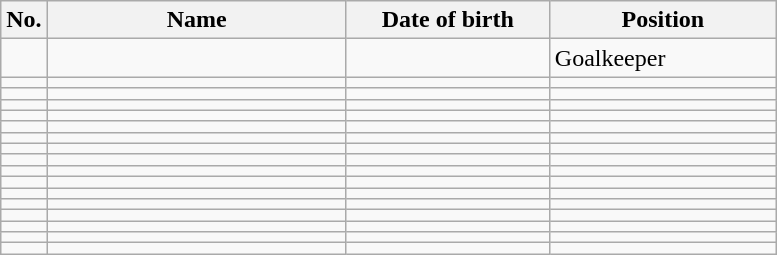<table class="wikitable sortable" style=font-size:100%; text-align:center;>
<tr>
<th>No.</th>
<th style=width:12em>Name</th>
<th style=width:8em>Date of birth</th>
<th style=width:9em>Position</th>
</tr>
<tr>
<td></td>
<td align=left></td>
<td align=right></td>
<td>Goalkeeper</td>
</tr>
<tr>
<td></td>
<td align=left></td>
<td align=right></td>
<td></td>
</tr>
<tr>
<td></td>
<td align=left></td>
<td align=right></td>
<td></td>
</tr>
<tr>
<td></td>
<td align=left></td>
<td align=right></td>
<td></td>
</tr>
<tr>
<td></td>
<td align=left></td>
<td align=right></td>
<td></td>
</tr>
<tr>
<td></td>
<td align=left></td>
<td align=right></td>
<td></td>
</tr>
<tr>
<td></td>
<td align=left></td>
<td align=right></td>
<td></td>
</tr>
<tr>
<td></td>
<td align=left></td>
<td align=right></td>
<td></td>
</tr>
<tr>
<td></td>
<td align=left></td>
<td align=right></td>
<td></td>
</tr>
<tr>
<td></td>
<td align=left></td>
<td align=right></td>
<td></td>
</tr>
<tr>
<td></td>
<td align=left></td>
<td align=right></td>
<td></td>
</tr>
<tr>
<td></td>
<td align=left></td>
<td align=right></td>
<td></td>
</tr>
<tr>
<td></td>
<td align=left></td>
<td align=right></td>
<td></td>
</tr>
<tr>
<td></td>
<td align=left></td>
<td align=right></td>
<td></td>
</tr>
<tr>
<td></td>
<td align=left></td>
<td align=right></td>
<td></td>
</tr>
<tr>
<td></td>
<td align=left></td>
<td align=right></td>
<td></td>
</tr>
<tr>
<td></td>
<td align=left></td>
<td align=right></td>
<td></td>
</tr>
</table>
